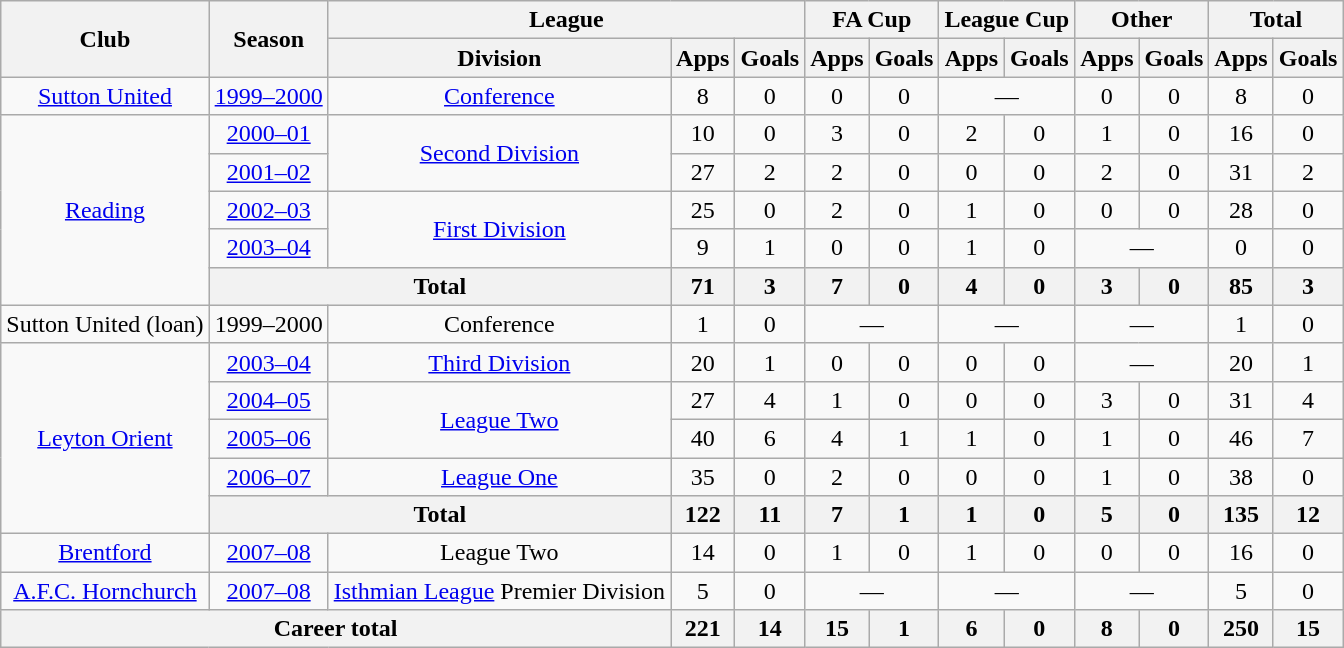<table class="wikitable" style="text-align: center;">
<tr>
<th rowspan="2">Club</th>
<th rowspan="2">Season</th>
<th colspan="3">League</th>
<th colspan="2">FA Cup</th>
<th colspan="2">League Cup</th>
<th colspan="2">Other</th>
<th colspan="2">Total</th>
</tr>
<tr>
<th>Division</th>
<th>Apps</th>
<th>Goals</th>
<th>Apps</th>
<th>Goals</th>
<th>Apps</th>
<th>Goals</th>
<th>Apps</th>
<th>Goals</th>
<th>Apps</th>
<th>Goals</th>
</tr>
<tr>
<td><a href='#'>Sutton United</a></td>
<td><a href='#'>1999–2000</a></td>
<td><a href='#'>Conference</a></td>
<td>8</td>
<td>0</td>
<td>0</td>
<td>0</td>
<td colspan="2">—</td>
<td>0</td>
<td>0</td>
<td>8</td>
<td>0</td>
</tr>
<tr>
<td rowspan="5"><a href='#'>Reading</a></td>
<td><a href='#'>2000–01</a></td>
<td rowspan="2"><a href='#'>Second Division</a></td>
<td>10</td>
<td>0</td>
<td>3</td>
<td>0</td>
<td>2</td>
<td>0</td>
<td>1</td>
<td>0</td>
<td>16</td>
<td>0</td>
</tr>
<tr>
<td><a href='#'>2001–02</a></td>
<td>27</td>
<td>2</td>
<td>2</td>
<td>0</td>
<td>0</td>
<td>0</td>
<td>2</td>
<td>0</td>
<td>31</td>
<td>2</td>
</tr>
<tr>
<td><a href='#'>2002–03</a></td>
<td rowspan="2"><a href='#'>First Division</a></td>
<td>25</td>
<td>0</td>
<td>2</td>
<td>0</td>
<td>1</td>
<td>0</td>
<td>0</td>
<td>0</td>
<td>28</td>
<td>0</td>
</tr>
<tr>
<td><a href='#'>2003–04</a></td>
<td>9</td>
<td>1</td>
<td>0</td>
<td>0</td>
<td>1</td>
<td>0</td>
<td colspan="2">—</td>
<td>0</td>
<td>0</td>
</tr>
<tr>
<th colspan="2">Total</th>
<th>71</th>
<th>3</th>
<th>7</th>
<th>0</th>
<th>4</th>
<th>0</th>
<th>3</th>
<th>0</th>
<th>85</th>
<th>3</th>
</tr>
<tr>
<td>Sutton United (loan)</td>
<td>1999–2000</td>
<td>Conference</td>
<td>1</td>
<td>0</td>
<td colspan="2">—</td>
<td colspan="2">—</td>
<td colspan="2">—</td>
<td>1</td>
<td>0</td>
</tr>
<tr>
<td rowspan="5"><a href='#'>Leyton Orient</a></td>
<td><a href='#'>2003–04</a></td>
<td><a href='#'>Third Division</a></td>
<td>20</td>
<td>1</td>
<td>0</td>
<td>0</td>
<td>0</td>
<td>0</td>
<td colspan="2">—</td>
<td>20</td>
<td>1</td>
</tr>
<tr>
<td><a href='#'>2004–05</a></td>
<td rowspan="2"><a href='#'>League Two</a></td>
<td>27</td>
<td>4</td>
<td>1</td>
<td>0</td>
<td>0</td>
<td>0</td>
<td>3</td>
<td>0</td>
<td>31</td>
<td>4</td>
</tr>
<tr>
<td><a href='#'>2005–06</a></td>
<td>40</td>
<td>6</td>
<td>4</td>
<td>1</td>
<td>1</td>
<td>0</td>
<td>1</td>
<td>0</td>
<td>46</td>
<td>7</td>
</tr>
<tr>
<td><a href='#'>2006–07</a></td>
<td><a href='#'>League One</a></td>
<td>35</td>
<td>0</td>
<td>2</td>
<td>0</td>
<td>0</td>
<td>0</td>
<td>1</td>
<td>0</td>
<td>38</td>
<td>0</td>
</tr>
<tr>
<th colspan="2">Total</th>
<th>122</th>
<th>11</th>
<th>7</th>
<th>1</th>
<th>1</th>
<th>0</th>
<th>5</th>
<th>0</th>
<th>135</th>
<th>12</th>
</tr>
<tr>
<td><a href='#'>Brentford</a></td>
<td><a href='#'>2007–08</a></td>
<td>League Two</td>
<td>14</td>
<td>0</td>
<td>1</td>
<td>0</td>
<td>1</td>
<td>0</td>
<td>0</td>
<td>0</td>
<td>16</td>
<td>0</td>
</tr>
<tr>
<td><a href='#'>A.F.C. Hornchurch</a></td>
<td><a href='#'>2007–08</a></td>
<td><a href='#'>Isthmian League</a> Premier Division</td>
<td>5</td>
<td>0</td>
<td colspan="2">—</td>
<td colspan="2">—</td>
<td colspan="2">—</td>
<td>5</td>
<td>0</td>
</tr>
<tr>
<th colspan="3">Career total</th>
<th>221</th>
<th>14</th>
<th>15</th>
<th>1</th>
<th>6</th>
<th>0</th>
<th>8</th>
<th>0</th>
<th>250</th>
<th>15</th>
</tr>
</table>
